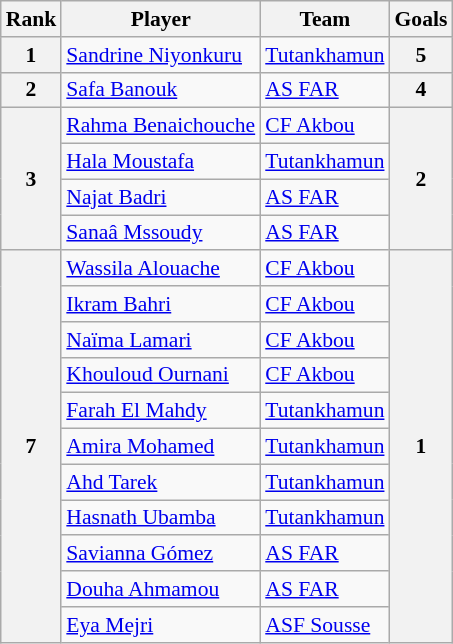<table class="wikitable" style="text-align:center; font-size:90%">
<tr>
<th>Rank</th>
<th>Player</th>
<th>Team</th>
<th>Goals</th>
</tr>
<tr>
<th rowspan=1>1</th>
<td align=left> <a href='#'>Sandrine Niyonkuru</a></td>
<td align=left> <a href='#'>Tutankhamun</a></td>
<th rowspan=1>5</th>
</tr>
<tr>
<th rowspan=1>2</th>
<td align=left> <a href='#'>Safa Banouk</a></td>
<td align=left> <a href='#'>AS FAR</a></td>
<th rowspan=1>4</th>
</tr>
<tr>
<th rowspan=4>3</th>
<td align=left> <a href='#'>Rahma Benaichouche</a></td>
<td align=left> <a href='#'>CF Akbou</a></td>
<th rowspan=4>2</th>
</tr>
<tr>
<td align=left> <a href='#'>Hala Moustafa</a></td>
<td align=left> <a href='#'>Tutankhamun</a></td>
</tr>
<tr>
<td align=left> <a href='#'>Najat Badri</a></td>
<td align=left> <a href='#'>AS FAR</a></td>
</tr>
<tr>
<td align=left> <a href='#'>Sanaâ Mssoudy</a></td>
<td align=left> <a href='#'>AS FAR</a></td>
</tr>
<tr>
<th rowspan=11>7</th>
<td align=left> <a href='#'>Wassila Alouache</a></td>
<td align=left> <a href='#'>CF Akbou</a></td>
<th rowspan=11>1</th>
</tr>
<tr>
<td align=left> <a href='#'>Ikram Bahri</a></td>
<td align=left> <a href='#'>CF Akbou</a></td>
</tr>
<tr>
<td align=left> <a href='#'>Naïma Lamari</a></td>
<td align=left> <a href='#'>CF Akbou</a></td>
</tr>
<tr>
<td align=left> <a href='#'>Khouloud Ournani</a></td>
<td align=left> <a href='#'>CF Akbou</a></td>
</tr>
<tr>
<td align=left> <a href='#'>Farah El Mahdy</a></td>
<td align=left> <a href='#'>Tutankhamun</a></td>
</tr>
<tr>
<td align=left> <a href='#'>Amira Mohamed</a></td>
<td align=left> <a href='#'>Tutankhamun</a></td>
</tr>
<tr>
<td align=left> <a href='#'>Ahd Tarek</a></td>
<td align=left> <a href='#'>Tutankhamun</a></td>
</tr>
<tr>
<td align=left> <a href='#'>Hasnath Ubamba</a></td>
<td align=left> <a href='#'>Tutankhamun</a></td>
</tr>
<tr>
<td align=left> <a href='#'>Savianna Gómez</a></td>
<td align=left> <a href='#'>AS FAR</a></td>
</tr>
<tr>
<td align=left> <a href='#'>Douha Ahmamou</a></td>
<td align=left> <a href='#'>AS FAR</a></td>
</tr>
<tr>
<td align=left> <a href='#'>Eya Mejri</a></td>
<td align=left> <a href='#'>ASF Sousse</a></td>
</tr>
</table>
